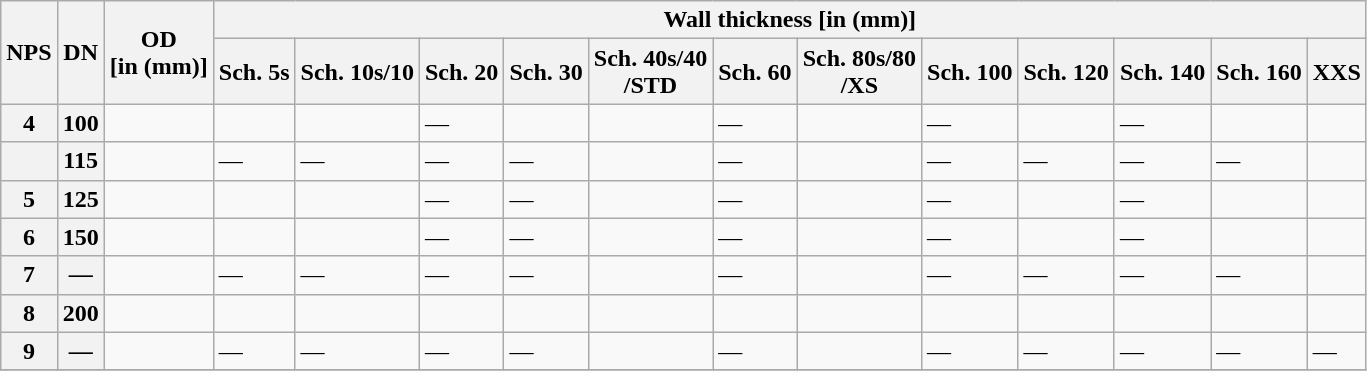<table class="wikitable">
<tr>
<th rowspan="2">NPS</th>
<th rowspan="2">DN</th>
<th rowspan="2">OD<br>[in (mm)]</th>
<th colspan="12">Wall thickness [in (mm)]</th>
</tr>
<tr>
<th>Sch. 5s</th>
<th>Sch. 10s/10</th>
<th>Sch. 20</th>
<th>Sch. 30</th>
<th>Sch. 40s/40<br>/STD</th>
<th>Sch. 60</th>
<th>Sch. 80s/80<br>/XS</th>
<th>Sch. 100</th>
<th>Sch. 120</th>
<th>Sch. 140</th>
<th>Sch. 160</th>
<th>XXS</th>
</tr>
<tr>
<th>4</th>
<th>100</th>
<td></td>
<td></td>
<td></td>
<td>—</td>
<td></td>
<td></td>
<td>—</td>
<td></td>
<td>—</td>
<td></td>
<td>—</td>
<td></td>
<td></td>
</tr>
<tr>
<th></th>
<th>115</th>
<td></td>
<td>—</td>
<td>—</td>
<td>—</td>
<td>—</td>
<td></td>
<td>—</td>
<td></td>
<td>—</td>
<td>—</td>
<td>—</td>
<td>—</td>
<td></td>
</tr>
<tr>
<th>5</th>
<th>125</th>
<td></td>
<td></td>
<td></td>
<td>—</td>
<td>—</td>
<td></td>
<td>—</td>
<td></td>
<td>—</td>
<td></td>
<td>—</td>
<td></td>
<td></td>
</tr>
<tr>
<th>6</th>
<th>150</th>
<td></td>
<td></td>
<td></td>
<td>—</td>
<td>—</td>
<td></td>
<td>—</td>
<td></td>
<td>—</td>
<td></td>
<td>—</td>
<td></td>
<td></td>
</tr>
<tr>
<th>7</th>
<th>—</th>
<td></td>
<td>—</td>
<td>—</td>
<td>—</td>
<td>—</td>
<td></td>
<td>—</td>
<td></td>
<td>—</td>
<td>—</td>
<td>—</td>
<td>—</td>
<td></td>
</tr>
<tr>
<th>8</th>
<th>200</th>
<td></td>
<td></td>
<td></td>
<td></td>
<td></td>
<td></td>
<td></td>
<td></td>
<td></td>
<td></td>
<td></td>
<td></td>
<td></td>
</tr>
<tr>
<th>9</th>
<th>—</th>
<td></td>
<td>—</td>
<td>—</td>
<td>—</td>
<td>—</td>
<td></td>
<td>—</td>
<td></td>
<td>—</td>
<td>—</td>
<td>—</td>
<td>—</td>
<td>—</td>
</tr>
<tr>
</tr>
</table>
